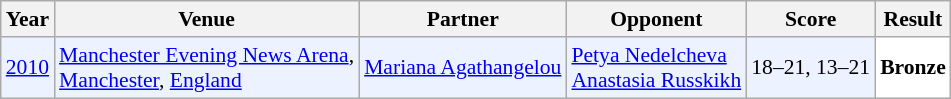<table class="sortable wikitable" style="font-size: 90%;">
<tr>
<th>Year</th>
<th>Venue</th>
<th>Partner</th>
<th>Opponent</th>
<th>Score</th>
<th>Result</th>
</tr>
<tr style="background:#ECF2FF">
<td align="center"><a href='#'>2010</a></td>
<td align="left"><a href='#'>Manchester Evening News Arena</a>,<br><a href='#'>Manchester</a>, <a href='#'>England</a></td>
<td align="left"> <a href='#'>Mariana Agathangelou</a></td>
<td align="left"> <a href='#'>Petya Nedelcheva</a><br> <a href='#'>Anastasia Russkikh</a></td>
<td align="left">18–21, 13–21</td>
<td style="text-align:left; background:white"> <strong>Bronze</strong></td>
</tr>
</table>
